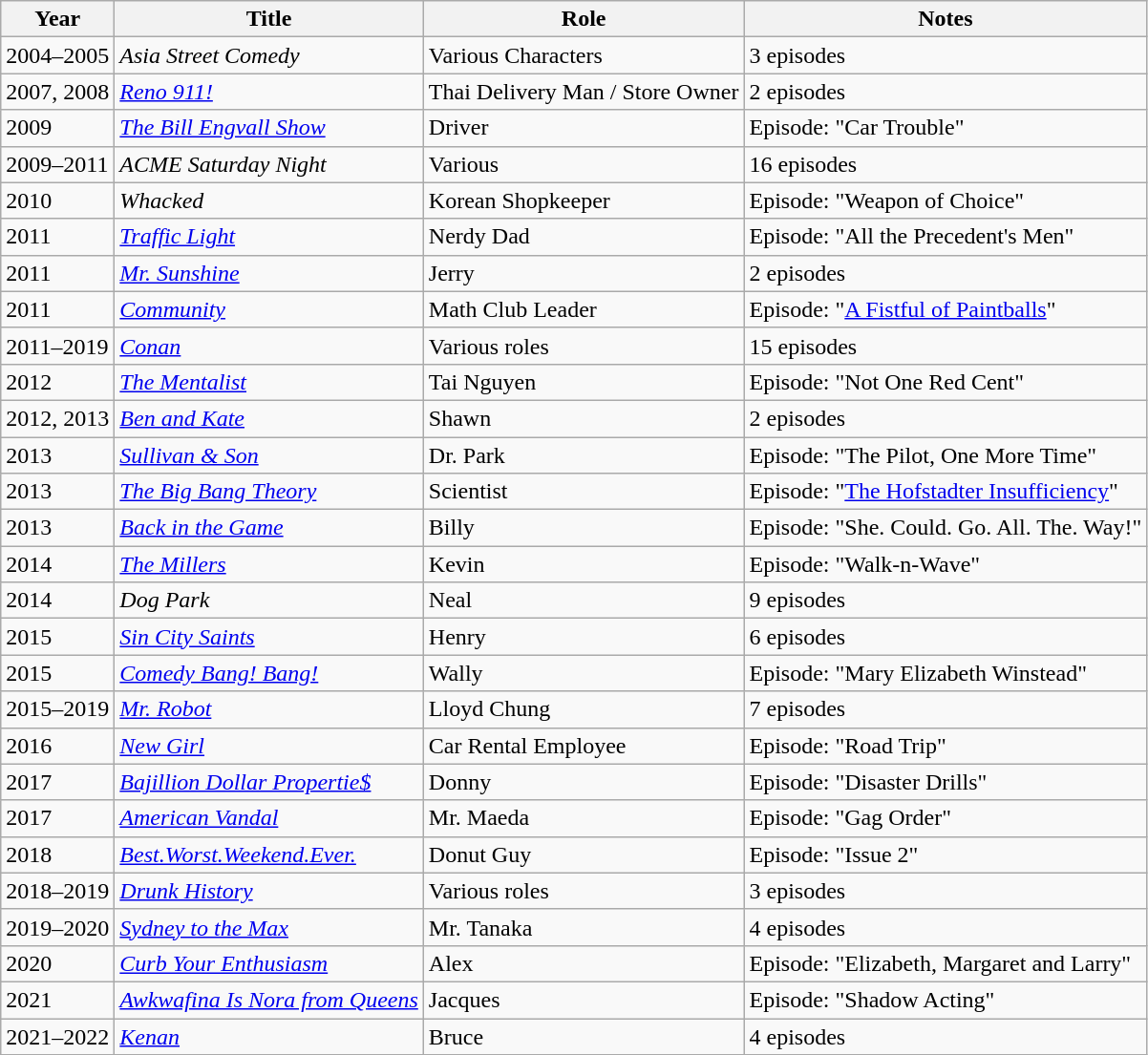<table class="wikitable sortable">
<tr>
<th>Year</th>
<th>Title</th>
<th>Role</th>
<th>Notes</th>
</tr>
<tr>
<td>2004–2005</td>
<td><em>Asia Street Comedy</em></td>
<td>Various Characters</td>
<td>3 episodes</td>
</tr>
<tr>
<td>2007, 2008</td>
<td><em><a href='#'>Reno 911!</a></em></td>
<td>Thai Delivery Man / Store Owner</td>
<td>2 episodes</td>
</tr>
<tr>
<td>2009</td>
<td><em><a href='#'>The Bill Engvall Show</a></em></td>
<td>Driver</td>
<td>Episode: "Car Trouble"</td>
</tr>
<tr>
<td>2009–2011</td>
<td><em>ACME Saturday Night</em></td>
<td>Various</td>
<td>16 episodes</td>
</tr>
<tr>
<td>2010</td>
<td><em>Whacked</em></td>
<td>Korean Shopkeeper</td>
<td>Episode: "Weapon of Choice"</td>
</tr>
<tr>
<td>2011</td>
<td><a href='#'><em>Traffic Light</em></a></td>
<td>Nerdy Dad</td>
<td>Episode: "All the Precedent's Men"</td>
</tr>
<tr>
<td>2011</td>
<td><a href='#'><em>Mr. Sunshine</em></a></td>
<td>Jerry</td>
<td>2 episodes</td>
</tr>
<tr>
<td>2011</td>
<td><a href='#'><em>Community</em></a></td>
<td>Math Club Leader</td>
<td>Episode: "<a href='#'>A Fistful of Paintballs</a>"</td>
</tr>
<tr>
<td>2011–2019</td>
<td><a href='#'><em>Conan</em></a></td>
<td>Various roles</td>
<td>15 episodes</td>
</tr>
<tr>
<td>2012</td>
<td><em><a href='#'>The Mentalist</a></em></td>
<td>Tai Nguyen</td>
<td>Episode: "Not One Red Cent"</td>
</tr>
<tr>
<td>2012, 2013</td>
<td><em><a href='#'>Ben and Kate</a></em></td>
<td>Shawn</td>
<td>2 episodes</td>
</tr>
<tr>
<td>2013</td>
<td><em><a href='#'>Sullivan & Son</a></em></td>
<td>Dr. Park</td>
<td>Episode: "The Pilot, One More Time"</td>
</tr>
<tr>
<td>2013</td>
<td><em><a href='#'>The Big Bang Theory</a></em></td>
<td>Scientist</td>
<td>Episode: "<a href='#'>The Hofstadter Insufficiency</a>"</td>
</tr>
<tr>
<td>2013</td>
<td><a href='#'><em>Back in the Game</em></a></td>
<td>Billy</td>
<td>Episode: "She. Could. Go. All. The. Way!"</td>
</tr>
<tr>
<td>2014</td>
<td><em><a href='#'>The Millers</a></em></td>
<td>Kevin</td>
<td>Episode: "Walk-n-Wave"</td>
</tr>
<tr>
<td>2014</td>
<td><em>Dog Park</em></td>
<td>Neal</td>
<td>9 episodes</td>
</tr>
<tr>
<td>2015</td>
<td><em><a href='#'>Sin City Saints</a></em></td>
<td>Henry</td>
<td>6 episodes</td>
</tr>
<tr>
<td>2015</td>
<td><a href='#'><em>Comedy Bang! Bang!</em></a></td>
<td>Wally</td>
<td>Episode: "Mary Elizabeth Winstead"</td>
</tr>
<tr>
<td>2015–2019</td>
<td><em><a href='#'>Mr. Robot</a></em></td>
<td>Lloyd Chung</td>
<td>7 episodes</td>
</tr>
<tr>
<td>2016</td>
<td><em><a href='#'>New Girl</a></em></td>
<td>Car Rental Employee</td>
<td>Episode: "Road Trip"</td>
</tr>
<tr>
<td>2017</td>
<td><em><a href='#'>Bajillion Dollar Propertie$</a></em></td>
<td>Donny</td>
<td>Episode: "Disaster Drills"</td>
</tr>
<tr>
<td>2017</td>
<td><em><a href='#'>American Vandal</a></em></td>
<td>Mr. Maeda</td>
<td>Episode: "Gag Order"</td>
</tr>
<tr>
<td>2018</td>
<td><em><a href='#'>Best.Worst.Weekend.Ever.</a></em></td>
<td>Donut Guy</td>
<td>Episode: "Issue 2"</td>
</tr>
<tr>
<td>2018–2019</td>
<td><em><a href='#'>Drunk History</a></em></td>
<td>Various roles</td>
<td>3 episodes</td>
</tr>
<tr>
<td>2019–2020</td>
<td><em><a href='#'>Sydney to the Max</a></em></td>
<td>Mr. Tanaka</td>
<td>4 episodes</td>
</tr>
<tr>
<td>2020</td>
<td><em><a href='#'>Curb Your Enthusiasm</a></em></td>
<td>Alex</td>
<td>Episode: "Elizabeth, Margaret and Larry"</td>
</tr>
<tr>
<td>2021</td>
<td><em><a href='#'>Awkwafina Is Nora from Queens</a></em></td>
<td>Jacques</td>
<td>Episode: "Shadow Acting"</td>
</tr>
<tr>
<td>2021–2022</td>
<td><a href='#'><em>Kenan</em></a></td>
<td>Bruce</td>
<td>4 episodes</td>
</tr>
</table>
